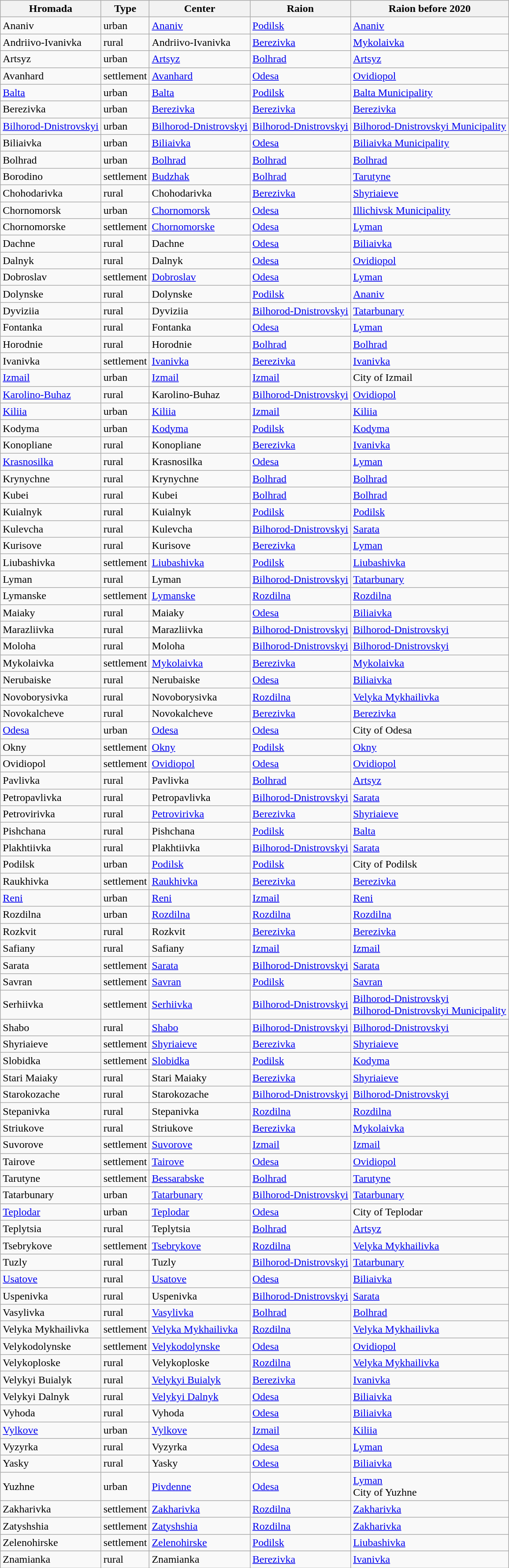<table class='wikitable sortable'>
<tr>
<th>Hromada</th>
<th>Type</th>
<th>Center</th>
<th>Raion</th>
<th>Raion before 2020</th>
</tr>
<tr>
<td>Ananiv</td>
<td>urban</td>
<td><a href='#'>Ananiv</a></td>
<td><a href='#'>Podilsk</a></td>
<td><a href='#'>Ananiv</a></td>
</tr>
<tr>
<td>Andriivo-Ivanivka</td>
<td>rural</td>
<td>Andriivo-Ivanivka</td>
<td><a href='#'>Berezivka</a></td>
<td><a href='#'>Mykolaivka</a></td>
</tr>
<tr>
<td>Artsyz</td>
<td>urban</td>
<td><a href='#'>Artsyz</a></td>
<td><a href='#'>Bolhrad</a></td>
<td><a href='#'>Artsyz</a></td>
</tr>
<tr>
<td>Avanhard</td>
<td>settlement</td>
<td><a href='#'>Avanhard</a></td>
<td><a href='#'>Odesa</a></td>
<td><a href='#'>Ovidiopol</a></td>
</tr>
<tr>
<td><a href='#'>Balta</a></td>
<td>urban</td>
<td><a href='#'>Balta</a></td>
<td><a href='#'>Podilsk</a></td>
<td><a href='#'>Balta Municipality</a></td>
</tr>
<tr>
<td>Berezivka</td>
<td>urban</td>
<td><a href='#'>Berezivka</a></td>
<td><a href='#'>Berezivka</a></td>
<td><a href='#'>Berezivka</a></td>
</tr>
<tr>
<td><a href='#'>Bilhorod-Dnistrovskyi</a></td>
<td>urban</td>
<td><a href='#'>Bilhorod-Dnistrovskyi</a></td>
<td><a href='#'>Bilhorod-Dnistrovskyi</a></td>
<td><a href='#'>Bilhorod-Dnistrovskyi Municipality</a></td>
</tr>
<tr>
<td>Biliaivka</td>
<td>urban</td>
<td><a href='#'>Biliaivka</a></td>
<td><a href='#'>Odesa</a></td>
<td><a href='#'>Biliaivka Municipality</a></td>
</tr>
<tr>
<td>Bolhrad</td>
<td>urban</td>
<td><a href='#'>Bolhrad</a></td>
<td><a href='#'>Bolhrad</a></td>
<td><a href='#'>Bolhrad</a></td>
</tr>
<tr>
<td>Borodino</td>
<td>settlement</td>
<td><a href='#'>Budzhak</a></td>
<td><a href='#'>Bolhrad</a></td>
<td><a href='#'>Tarutyne</a></td>
</tr>
<tr>
<td>Chohodarivka</td>
<td>rural</td>
<td>Chohodarivka</td>
<td><a href='#'>Berezivka</a></td>
<td><a href='#'>Shyriaieve</a></td>
</tr>
<tr>
<td>Chornomorsk</td>
<td>urban</td>
<td><a href='#'>Chornomorsk</a></td>
<td><a href='#'>Odesa</a></td>
<td><a href='#'>Illichivsk Municipality</a></td>
</tr>
<tr>
<td>Chornomorske</td>
<td>settlement</td>
<td><a href='#'>Chornomorske</a></td>
<td><a href='#'>Odesa</a></td>
<td><a href='#'>Lyman</a></td>
</tr>
<tr>
<td>Dachne</td>
<td>rural</td>
<td>Dachne</td>
<td><a href='#'>Odesa</a></td>
<td><a href='#'>Biliaivka</a></td>
</tr>
<tr>
<td>Dalnyk</td>
<td>rural</td>
<td>Dalnyk</td>
<td><a href='#'>Odesa</a></td>
<td><a href='#'>Ovidiopol</a></td>
</tr>
<tr>
<td>Dobroslav</td>
<td>settlement</td>
<td><a href='#'>Dobroslav</a></td>
<td><a href='#'>Odesa</a></td>
<td><a href='#'>Lyman</a></td>
</tr>
<tr>
<td>Dolynske</td>
<td>rural</td>
<td>Dolynske</td>
<td><a href='#'>Podilsk</a></td>
<td><a href='#'>Ananiv</a></td>
</tr>
<tr>
<td>Dyviziia</td>
<td>rural</td>
<td>Dyviziia</td>
<td><a href='#'>Bilhorod-Dnistrovskyi</a></td>
<td><a href='#'>Tatarbunary</a></td>
</tr>
<tr>
<td>Fontanka</td>
<td>rural</td>
<td>Fontanka</td>
<td><a href='#'>Odesa</a></td>
<td><a href='#'>Lyman</a></td>
</tr>
<tr>
<td>Horodnie</td>
<td>rural</td>
<td>Horodnie</td>
<td><a href='#'>Bolhrad</a></td>
<td><a href='#'>Bolhrad</a></td>
</tr>
<tr>
<td>Ivanivka</td>
<td>settlement</td>
<td><a href='#'>Ivanivka</a></td>
<td><a href='#'>Berezivka</a></td>
<td><a href='#'>Ivanivka</a></td>
</tr>
<tr>
<td><a href='#'>Izmail</a></td>
<td>urban</td>
<td><a href='#'>Izmail</a></td>
<td><a href='#'>Izmail</a></td>
<td>City of Izmail</td>
</tr>
<tr>
<td><a href='#'>Karolino-Buhaz</a></td>
<td>rural</td>
<td>Karolino-Buhaz</td>
<td><a href='#'>Bilhorod-Dnistrovskyi</a></td>
<td><a href='#'>Ovidiopol</a></td>
</tr>
<tr>
<td><a href='#'>Kiliia</a></td>
<td>urban</td>
<td><a href='#'>Kiliia</a></td>
<td><a href='#'>Izmail</a></td>
<td><a href='#'>Kiliia</a></td>
</tr>
<tr>
<td>Kodyma</td>
<td>urban</td>
<td><a href='#'>Kodyma</a></td>
<td><a href='#'>Podilsk</a></td>
<td><a href='#'>Kodyma</a></td>
</tr>
<tr>
<td>Konopliane</td>
<td>rural</td>
<td>Konopliane</td>
<td><a href='#'>Berezivka</a></td>
<td><a href='#'>Ivanivka</a></td>
</tr>
<tr>
<td><a href='#'>Krasnosilka</a></td>
<td>rural</td>
<td>Krasnosilka</td>
<td><a href='#'>Odesa</a></td>
<td><a href='#'>Lyman</a></td>
</tr>
<tr>
<td>Krynychne</td>
<td>rural</td>
<td>Krynychne</td>
<td><a href='#'>Bolhrad</a></td>
<td><a href='#'>Bolhrad</a></td>
</tr>
<tr>
<td>Kubei</td>
<td>rural</td>
<td>Kubei</td>
<td><a href='#'>Bolhrad</a></td>
<td><a href='#'>Bolhrad</a></td>
</tr>
<tr>
<td>Kuialnyk</td>
<td>rural</td>
<td>Kuialnyk</td>
<td><a href='#'>Podilsk</a></td>
<td><a href='#'>Podilsk</a></td>
</tr>
<tr>
<td>Kulevcha</td>
<td>rural</td>
<td>Kulevcha</td>
<td><a href='#'>Bilhorod-Dnistrovskyi</a></td>
<td><a href='#'>Sarata</a></td>
</tr>
<tr>
<td>Kurisove</td>
<td>rural</td>
<td>Kurisove</td>
<td><a href='#'>Berezivka</a></td>
<td><a href='#'>Lyman</a></td>
</tr>
<tr>
<td>Liubashivka</td>
<td>settlement</td>
<td><a href='#'>Liubashivka</a></td>
<td><a href='#'>Podilsk</a></td>
<td><a href='#'>Liubashivka</a></td>
</tr>
<tr>
<td>Lyman</td>
<td>rural</td>
<td>Lyman</td>
<td><a href='#'>Bilhorod-Dnistrovskyi</a></td>
<td><a href='#'>Tatarbunary</a></td>
</tr>
<tr>
<td>Lymanske</td>
<td>settlement</td>
<td><a href='#'>Lymanske</a></td>
<td><a href='#'>Rozdilna</a></td>
<td><a href='#'>Rozdilna</a></td>
</tr>
<tr>
<td>Maiaky</td>
<td>rural</td>
<td>Maiaky</td>
<td><a href='#'>Odesa</a></td>
<td><a href='#'>Biliaivka</a></td>
</tr>
<tr>
<td>Marazliivka</td>
<td>rural</td>
<td>Marazliivka</td>
<td><a href='#'>Bilhorod-Dnistrovskyi</a></td>
<td><a href='#'>Bilhorod-Dnistrovskyi</a></td>
</tr>
<tr>
<td>Moloha</td>
<td>rural</td>
<td>Moloha</td>
<td><a href='#'>Bilhorod-Dnistrovskyi</a></td>
<td><a href='#'>Bilhorod-Dnistrovskyi</a></td>
</tr>
<tr>
<td>Mykolaivka</td>
<td>settlement</td>
<td><a href='#'>Mykolaivka</a></td>
<td><a href='#'>Berezivka</a></td>
<td><a href='#'>Mykolaivka</a></td>
</tr>
<tr>
<td>Nerubaiske</td>
<td>rural</td>
<td>Nerubaiske</td>
<td><a href='#'>Odesa</a></td>
<td><a href='#'>Biliaivka</a></td>
</tr>
<tr>
<td>Novoborysivka</td>
<td>rural</td>
<td>Novoborysivka</td>
<td><a href='#'>Rozdilna</a></td>
<td><a href='#'>Velyka Mykhailivka</a></td>
</tr>
<tr>
<td>Novokalcheve</td>
<td>rural</td>
<td>Novokalcheve</td>
<td><a href='#'>Berezivka</a></td>
<td><a href='#'>Berezivka</a></td>
</tr>
<tr>
<td><a href='#'>Odesa</a></td>
<td>urban</td>
<td><a href='#'>Odesa</a></td>
<td><a href='#'>Odesa</a></td>
<td>City of Odesa</td>
</tr>
<tr>
<td>Okny</td>
<td>settlement</td>
<td><a href='#'>Okny</a></td>
<td><a href='#'>Podilsk</a></td>
<td><a href='#'>Okny</a></td>
</tr>
<tr>
<td>Ovidiopol</td>
<td>settlement</td>
<td><a href='#'>Ovidiopol</a></td>
<td><a href='#'>Odesa</a></td>
<td><a href='#'>Ovidiopol</a></td>
</tr>
<tr>
<td>Pavlivka</td>
<td>rural</td>
<td>Pavlivka</td>
<td><a href='#'>Bolhrad</a></td>
<td><a href='#'>Artsyz</a></td>
</tr>
<tr>
<td>Petropavlivka</td>
<td>rural</td>
<td>Petropavlivka</td>
<td><a href='#'>Bilhorod-Dnistrovskyi</a></td>
<td><a href='#'>Sarata</a></td>
</tr>
<tr>
<td>Petrovirivka</td>
<td>rural</td>
<td><a href='#'>Petrovirivka</a></td>
<td><a href='#'>Berezivka</a></td>
<td><a href='#'>Shyriaieve</a></td>
</tr>
<tr>
<td>Pishchana</td>
<td>rural</td>
<td>Pishchana</td>
<td><a href='#'>Podilsk</a></td>
<td><a href='#'>Balta</a></td>
</tr>
<tr>
<td>Plakhtiivka</td>
<td>rural</td>
<td>Plakhtiivka</td>
<td><a href='#'>Bilhorod-Dnistrovskyi</a></td>
<td><a href='#'>Sarata</a></td>
</tr>
<tr>
<td>Podilsk</td>
<td>urban</td>
<td><a href='#'>Podilsk</a></td>
<td><a href='#'>Podilsk</a></td>
<td>City of Podilsk</td>
</tr>
<tr>
<td>Raukhivka</td>
<td>settlement</td>
<td><a href='#'>Raukhivka</a></td>
<td><a href='#'>Berezivka</a></td>
<td><a href='#'>Berezivka</a></td>
</tr>
<tr>
<td><a href='#'>Reni</a></td>
<td>urban</td>
<td><a href='#'>Reni</a></td>
<td><a href='#'>Izmail</a></td>
<td><a href='#'>Reni</a></td>
</tr>
<tr>
<td>Rozdilna</td>
<td>urban</td>
<td><a href='#'>Rozdilna</a></td>
<td><a href='#'>Rozdilna</a></td>
<td><a href='#'>Rozdilna</a></td>
</tr>
<tr>
<td>Rozkvit</td>
<td>rural</td>
<td>Rozkvit</td>
<td><a href='#'>Berezivka</a></td>
<td><a href='#'>Berezivka</a></td>
</tr>
<tr>
<td>Safiany</td>
<td>rural</td>
<td>Safiany</td>
<td><a href='#'>Izmail</a></td>
<td><a href='#'>Izmail</a></td>
</tr>
<tr>
<td>Sarata</td>
<td>settlement</td>
<td><a href='#'>Sarata</a></td>
<td><a href='#'>Bilhorod-Dnistrovskyi</a></td>
<td><a href='#'>Sarata</a></td>
</tr>
<tr>
<td>Savran</td>
<td>settlement</td>
<td><a href='#'>Savran</a></td>
<td><a href='#'>Podilsk</a></td>
<td><a href='#'>Savran</a></td>
</tr>
<tr>
<td>Serhiivka</td>
<td>settlement</td>
<td><a href='#'>Serhiivka</a></td>
<td><a href='#'>Bilhorod-Dnistrovskyi</a></td>
<td><a href='#'>Bilhorod-Dnistrovskyi</a><br><a href='#'>Bilhorod-Dnistrovskyi Municipality</a></td>
</tr>
<tr>
<td>Shabo</td>
<td>rural</td>
<td><a href='#'>Shabo</a></td>
<td><a href='#'>Bilhorod-Dnistrovskyi</a></td>
<td><a href='#'>Bilhorod-Dnistrovskyi</a></td>
</tr>
<tr>
<td>Shyriaieve</td>
<td>settlement</td>
<td><a href='#'>Shyriaieve</a></td>
<td><a href='#'>Berezivka</a></td>
<td><a href='#'>Shyriaieve</a></td>
</tr>
<tr>
<td>Slobidka</td>
<td>settlement</td>
<td><a href='#'>Slobidka</a></td>
<td><a href='#'>Podilsk</a></td>
<td><a href='#'>Kodyma</a></td>
</tr>
<tr>
<td>Stari Maiaky</td>
<td>rural</td>
<td>Stari Maiaky</td>
<td><a href='#'>Berezivka</a></td>
<td><a href='#'>Shyriaieve</a></td>
</tr>
<tr>
<td>Starokozache</td>
<td>rural</td>
<td>Starokozache</td>
<td><a href='#'>Bilhorod-Dnistrovskyi</a></td>
<td><a href='#'>Bilhorod-Dnistrovskyi</a></td>
</tr>
<tr>
<td>Stepanivka</td>
<td>rural</td>
<td>Stepanivka</td>
<td><a href='#'>Rozdilna</a></td>
<td><a href='#'>Rozdilna</a></td>
</tr>
<tr>
<td>Striukove</td>
<td>rural</td>
<td>Striukove</td>
<td><a href='#'>Berezivka</a></td>
<td><a href='#'>Mykolaivka</a></td>
</tr>
<tr>
<td>Suvorove</td>
<td>settlement</td>
<td><a href='#'>Suvorove</a></td>
<td><a href='#'>Izmail</a></td>
<td><a href='#'>Izmail</a></td>
</tr>
<tr>
<td>Tairove</td>
<td>settlement</td>
<td><a href='#'>Tairove</a></td>
<td><a href='#'>Odesa</a></td>
<td><a href='#'>Ovidiopol</a></td>
</tr>
<tr>
<td>Tarutyne</td>
<td>settlement</td>
<td><a href='#'>Bessarabske</a></td>
<td><a href='#'>Bolhrad</a></td>
<td><a href='#'>Tarutyne</a></td>
</tr>
<tr>
<td>Tatarbunary</td>
<td>urban</td>
<td><a href='#'>Tatarbunary</a></td>
<td><a href='#'>Bilhorod-Dnistrovskyi</a></td>
<td><a href='#'>Tatarbunary</a></td>
</tr>
<tr>
<td><a href='#'>Teplodar</a></td>
<td>urban</td>
<td><a href='#'>Teplodar</a></td>
<td><a href='#'>Odesa</a></td>
<td>City of Teplodar</td>
</tr>
<tr>
<td>Teplytsia</td>
<td>rural</td>
<td>Teplytsia</td>
<td><a href='#'>Bolhrad</a></td>
<td><a href='#'>Artsyz</a></td>
</tr>
<tr>
<td>Tsebrykove</td>
<td>settlement</td>
<td><a href='#'>Tsebrykove</a></td>
<td><a href='#'>Rozdilna</a></td>
<td><a href='#'>Velyka Mykhailivka</a></td>
</tr>
<tr>
<td>Tuzly</td>
<td>rural</td>
<td>Tuzly</td>
<td><a href='#'>Bilhorod-Dnistrovskyi</a></td>
<td><a href='#'>Tatarbunary</a></td>
</tr>
<tr>
<td><a href='#'>Usatove</a></td>
<td>rural</td>
<td><a href='#'>Usatove</a></td>
<td><a href='#'>Odesa</a></td>
<td><a href='#'>Biliaivka</a></td>
</tr>
<tr>
<td>Uspenivka</td>
<td>rural</td>
<td>Uspenivka</td>
<td><a href='#'>Bilhorod-Dnistrovskyi</a></td>
<td><a href='#'>Sarata</a></td>
</tr>
<tr>
<td>Vasylivka</td>
<td>rural</td>
<td><a href='#'>Vasylivka</a></td>
<td><a href='#'>Bolhrad</a></td>
<td><a href='#'>Bolhrad</a></td>
</tr>
<tr>
<td>Velyka Mykhailivka</td>
<td>settlement</td>
<td><a href='#'>Velyka Mykhailivka</a></td>
<td><a href='#'>Rozdilna</a></td>
<td><a href='#'>Velyka Mykhailivka</a></td>
</tr>
<tr>
<td>Velykodolynske</td>
<td>settlement</td>
<td><a href='#'>Velykodolynske</a></td>
<td><a href='#'>Odesa</a></td>
<td><a href='#'>Ovidiopol</a></td>
</tr>
<tr>
<td>Velykoploske</td>
<td>rural</td>
<td>Velykoploske</td>
<td><a href='#'>Rozdilna</a></td>
<td><a href='#'>Velyka Mykhailivka</a></td>
</tr>
<tr>
<td>Velykyi Buialyk</td>
<td>rural</td>
<td><a href='#'>Velykyi Buialyk</a></td>
<td><a href='#'>Berezivka</a></td>
<td><a href='#'>Ivanivka</a></td>
</tr>
<tr>
<td>Velykyi Dalnyk</td>
<td>rural</td>
<td><a href='#'>Velykyi Dalnyk</a></td>
<td><a href='#'>Odesa</a></td>
<td><a href='#'>Biliaivka</a></td>
</tr>
<tr>
<td>Vyhoda</td>
<td>rural</td>
<td>Vyhoda</td>
<td><a href='#'>Odesa</a></td>
<td><a href='#'>Biliaivka</a></td>
</tr>
<tr>
<td><a href='#'>Vylkove</a></td>
<td>urban</td>
<td><a href='#'>Vylkove</a></td>
<td><a href='#'>Izmail</a></td>
<td><a href='#'>Kiliia</a></td>
</tr>
<tr>
<td>Vyzyrka</td>
<td>rural</td>
<td>Vyzyrka</td>
<td><a href='#'>Odesa</a></td>
<td><a href='#'>Lyman</a></td>
</tr>
<tr>
<td>Yasky</td>
<td>rural</td>
<td>Yasky</td>
<td><a href='#'>Odesa</a></td>
<td><a href='#'>Biliaivka</a></td>
</tr>
<tr>
<td>Yuzhne</td>
<td>urban</td>
<td><a href='#'>Pivdenne</a></td>
<td><a href='#'>Odesa</a></td>
<td><a href='#'>Lyman</a> <br> City of Yuzhne</td>
</tr>
<tr>
<td>Zakharivka</td>
<td>settlement</td>
<td><a href='#'>Zakharivka</a></td>
<td><a href='#'>Rozdilna</a></td>
<td><a href='#'>Zakharivka</a></td>
</tr>
<tr>
<td>Zatyshshia</td>
<td>settlement</td>
<td><a href='#'>Zatyshshia</a></td>
<td><a href='#'>Rozdilna</a></td>
<td><a href='#'>Zakharivka</a></td>
</tr>
<tr>
<td>Zelenohirske</td>
<td>settlement</td>
<td><a href='#'>Zelenohirske</a></td>
<td><a href='#'>Podilsk</a></td>
<td><a href='#'>Liubashivka</a></td>
</tr>
<tr>
<td>Znamianka</td>
<td>rural</td>
<td>Znamianka</td>
<td><a href='#'>Berezivka</a></td>
<td><a href='#'>Ivanivka</a></td>
</tr>
</table>
